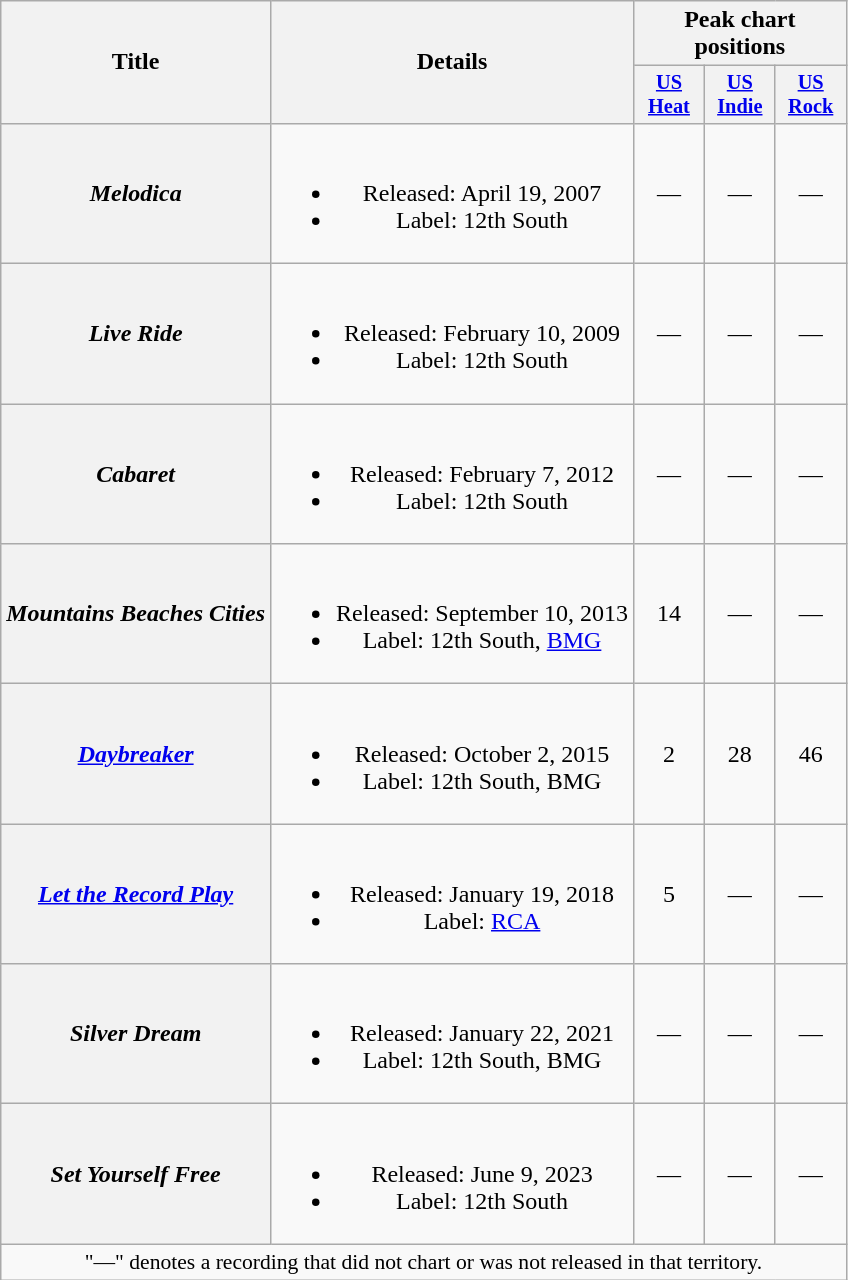<table class="wikitable plainrowheaders" style="text-align:center;">
<tr>
<th scope="col" rowspan="2">Title</th>
<th scope="col" rowspan="2">Details</th>
<th scope="col" colspan="3">Peak chart positions</th>
</tr>
<tr>
<th scope="col" style="width:3em;font-size:85%;"><a href='#'>US<br>Heat</a><br></th>
<th scope="col" style="width:3em;font-size:85%;"><a href='#'>US<br>Indie</a><br></th>
<th scope="col" style="width:3em;font-size:85%;"><a href='#'>US<br>Rock</a><br></th>
</tr>
<tr>
<th scope="row"><em>Melodica</em></th>
<td><br><ul><li>Released: April 19, 2007</li><li>Label: 12th South</li></ul></td>
<td>—</td>
<td>—</td>
<td>—</td>
</tr>
<tr>
<th scope="row"><em>Live Ride</em></th>
<td><br><ul><li>Released: February 10, 2009</li><li>Label: 12th South</li></ul></td>
<td>—</td>
<td>—</td>
<td>—</td>
</tr>
<tr>
<th scope="row"><em>Cabaret</em></th>
<td><br><ul><li>Released: February 7, 2012</li><li>Label: 12th South</li></ul></td>
<td>—</td>
<td>—</td>
<td>—</td>
</tr>
<tr>
<th scope="row"><em>Mountains Beaches Cities</em></th>
<td><br><ul><li>Released: September 10, 2013</li><li>Label: 12th South, <a href='#'>BMG</a></li></ul></td>
<td>14</td>
<td>—</td>
<td>—</td>
</tr>
<tr>
<th scope="row"><em><a href='#'>Daybreaker</a></em></th>
<td><br><ul><li>Released: October 2, 2015</li><li>Label: 12th South, BMG</li></ul></td>
<td>2</td>
<td>28</td>
<td>46</td>
</tr>
<tr>
<th scope="row"><em><a href='#'>Let the Record Play</a></em></th>
<td><br><ul><li>Released: January 19, 2018</li><li>Label: <a href='#'>RCA</a></li></ul></td>
<td>5</td>
<td>—</td>
<td>—</td>
</tr>
<tr>
<th scope="row"><em>Silver Dream</em></th>
<td><br><ul><li>Released: January 22, 2021</li><li>Label: 12th South, BMG</li></ul></td>
<td>—</td>
<td>—</td>
<td>—</td>
</tr>
<tr>
<th scope="row"><em>Set Yourself Free</em></th>
<td><br><ul><li>Released: June 9, 2023</li><li>Label: 12th South</li></ul></td>
<td>—</td>
<td>—</td>
<td>—</td>
</tr>
<tr>
<td colspan="10" style="font-size:90%">"—" denotes a recording that did not chart or was not released in that territory.</td>
</tr>
</table>
